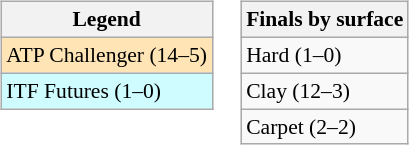<table>
<tr valign=top>
<td><br><table class=wikitable style=font-size:90%>
<tr>
<th>Legend</th>
</tr>
<tr bgcolor=moccasin>
<td>ATP Challenger (14–5)</td>
</tr>
<tr bgcolor=cffcff>
<td>ITF Futures (1–0)</td>
</tr>
</table>
</td>
<td><br><table class=wikitable style=font-size:90%>
<tr>
<th>Finals by surface</th>
</tr>
<tr>
<td>Hard (1–0)</td>
</tr>
<tr>
<td>Clay (12–3)</td>
</tr>
<tr>
<td>Carpet (2–2)</td>
</tr>
</table>
</td>
</tr>
</table>
